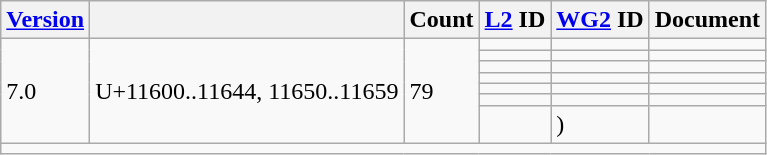<table class="wikitable sticky-header">
<tr>
<th><a href='#'>Version</a></th>
<th></th>
<th>Count</th>
<th><a href='#'>L2</a> ID</th>
<th><a href='#'>WG2</a> ID</th>
<th>Document</th>
</tr>
<tr>
<td rowspan="7">7.0</td>
<td rowspan="7">U+11600..11644, 11650..11659</td>
<td rowspan="7">79</td>
<td></td>
<td></td>
<td></td>
</tr>
<tr>
<td></td>
<td></td>
<td></td>
</tr>
<tr>
<td></td>
<td></td>
<td></td>
</tr>
<tr>
<td></td>
<td></td>
<td></td>
</tr>
<tr>
<td></td>
<td></td>
<td></td>
</tr>
<tr>
<td></td>
<td></td>
<td></td>
</tr>
<tr>
<td></td>
<td> )</td>
<td></td>
</tr>
<tr class="sortbottom">
<td colspan="6"></td>
</tr>
</table>
